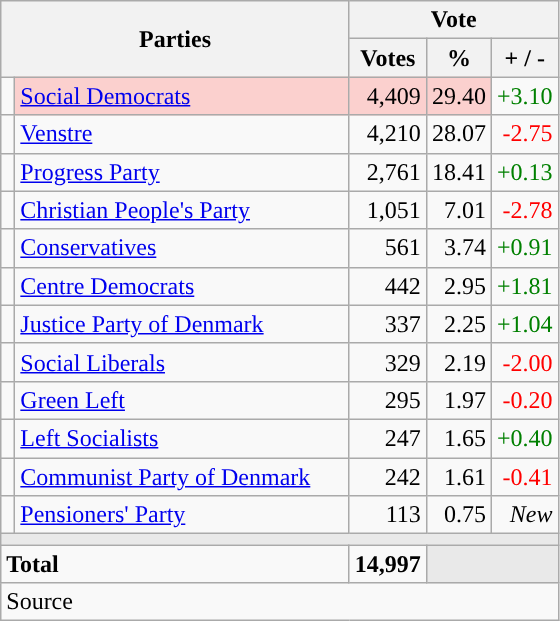<table class="wikitable" style="text-align:right;">
<tr>
<th style="text-align:centre;" rowspan="2" colspan="2" width="225">Parties</th>
<th colspan="3">Vote</th>
</tr>
<tr>
<th width="15">Votes</th>
<th width="15">%</th>
<th width="15">+ / -</th>
</tr>
<tr>
<td width="2" style="color:inherit;background:"></td>
<td bgcolor=#fbd0ce  align="left"><a href='#'>Social Democrats</a></td>
<td bgcolor=#fbd0ce>4,409</td>
<td bgcolor=#fbd0ce>29.40</td>
<td style=color:green;>+3.10</td>
</tr>
<tr>
<td width="2" style="color:inherit;background:"></td>
<td align="left"><a href='#'>Venstre</a></td>
<td>4,210</td>
<td>28.07</td>
<td style=color:red;>-2.75</td>
</tr>
<tr>
<td width="2" style="color:inherit;background:"></td>
<td align="left"><a href='#'>Progress Party</a></td>
<td>2,761</td>
<td>18.41</td>
<td style=color:green;>+0.13</td>
</tr>
<tr>
<td width="2" style="color:inherit;background:"></td>
<td align="left"><a href='#'>Christian People's Party</a></td>
<td>1,051</td>
<td>7.01</td>
<td style=color:red;>-2.78</td>
</tr>
<tr>
<td width="2" style="color:inherit;background:"></td>
<td align="left"><a href='#'>Conservatives</a></td>
<td>561</td>
<td>3.74</td>
<td style=color:green;>+0.91</td>
</tr>
<tr>
<td width="2" style="color:inherit;background:"></td>
<td align="left"><a href='#'>Centre Democrats</a></td>
<td>442</td>
<td>2.95</td>
<td style=color:green;>+1.81</td>
</tr>
<tr>
<td width="2" style="color:inherit;background:"></td>
<td align="left"><a href='#'>Justice Party of Denmark</a></td>
<td>337</td>
<td>2.25</td>
<td style=color:green;>+1.04</td>
</tr>
<tr>
<td width="2" style="color:inherit;background:"></td>
<td align="left"><a href='#'>Social Liberals</a></td>
<td>329</td>
<td>2.19</td>
<td style=color:red;>-2.00</td>
</tr>
<tr>
<td width="2" style="color:inherit;background:"></td>
<td align="left"><a href='#'>Green Left</a></td>
<td>295</td>
<td>1.97</td>
<td style=color:red;>-0.20</td>
</tr>
<tr>
<td width="2" style="color:inherit;background:"></td>
<td align="left"><a href='#'>Left Socialists</a></td>
<td>247</td>
<td>1.65</td>
<td style=color:green;>+0.40</td>
</tr>
<tr>
<td width="2" style="color:inherit;background:"></td>
<td align="left"><a href='#'>Communist Party of Denmark</a></td>
<td>242</td>
<td>1.61</td>
<td style=color:red;>-0.41</td>
</tr>
<tr>
<td width="2" style="color:inherit;background:"></td>
<td align="left"><a href='#'>Pensioners' Party</a></td>
<td>113</td>
<td>0.75</td>
<td><em>New</em></td>
</tr>
<tr>
<td colspan="7" bgcolor="#E9E9E9"></td>
</tr>
<tr>
<td align="left" colspan="2"><strong>Total</strong></td>
<td><strong>14,997</strong></td>
<td bgcolor="#E9E9E9" colspan="2"></td>
</tr>
<tr>
<td align="left" colspan="6">Source</td>
</tr>
</table>
